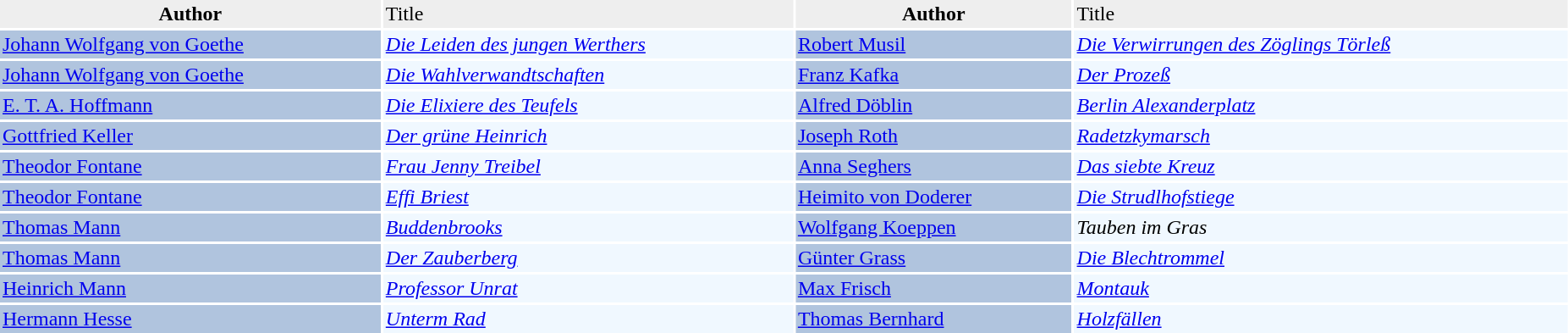<table border=0 cellpadding=2 cellspacing=2 width=98%>
<tr>
<th bgcolor=#eeeeee>Author</th>
<td bgcolor=#eeeeee>Title</td>
<th bgcolor=#eeeeee>Author</th>
<td bgcolor=#eeeeee>Title</td>
</tr>
<tr>
<td bgcolor=#b0c4de><a href='#'>Johann Wolfgang von Goethe</a></td>
<td bgcolor=#f0f8ff><em><a href='#'>Die Leiden des jungen Werthers</a></em></td>
<td bgcolor=#b0c4de><a href='#'>Robert Musil</a></td>
<td bgcolor=#f0f8ff><em><a href='#'>Die Verwirrungen des Zöglings Törleß</a></em></td>
</tr>
<tr>
<td bgcolor=#b0c4de><a href='#'>Johann Wolfgang von Goethe</a></td>
<td bgcolor=#f0f8ff><em><a href='#'>Die Wahlverwandtschaften</a></em></td>
<td bgcolor=#b0c4de><a href='#'>Franz Kafka</a></td>
<td bgcolor=#f0f8ff><em><a href='#'>Der Prozeß</a></em></td>
</tr>
<tr>
<td bgcolor=#b0c4de><a href='#'>E. T. A. Hoffmann</a></td>
<td bgcolor=#f0f8ff><em><a href='#'>Die Elixiere des Teufels</a></em></td>
<td bgcolor=#b0c4de><a href='#'>Alfred Döblin</a></td>
<td bgcolor=#f0f8ff><em><a href='#'>Berlin Alexanderplatz</a></em></td>
</tr>
<tr>
<td bgcolor=#b0c4de><a href='#'>Gottfried Keller</a></td>
<td bgcolor=#f0f8ff><em><a href='#'>Der grüne Heinrich</a></em></td>
<td bgcolor=#b0c4de><a href='#'>Joseph Roth</a></td>
<td bgcolor=#f0f8ff><em><a href='#'>Radetzkymarsch</a></em></td>
</tr>
<tr>
<td bgcolor=#b0c4de><a href='#'>Theodor Fontane</a></td>
<td bgcolor=#f0f8ff><em><a href='#'>Frau Jenny Treibel</a></em></td>
<td bgcolor=#b0c4de><a href='#'>Anna Seghers</a></td>
<td bgcolor=#f0f8ff><em><a href='#'>Das siebte Kreuz</a></em></td>
</tr>
<tr>
<td bgcolor=#b0c4de><a href='#'>Theodor Fontane</a></td>
<td bgcolor=#f0f8ff><em><a href='#'>Effi Briest</a></em></td>
<td bgcolor=#b0c4de><a href='#'>Heimito von Doderer</a></td>
<td bgcolor=#f0f8ff><em><a href='#'>Die Strudlhofstiege</a></em></td>
</tr>
<tr>
<td bgcolor=#b0c4de><a href='#'>Thomas Mann</a></td>
<td bgcolor=#f0f8ff><em><a href='#'>Buddenbrooks</a></em></td>
<td bgcolor=#b0c4de><a href='#'>Wolfgang Koeppen</a></td>
<td bgcolor=#f0f8ff><em>Tauben im Gras</em></td>
</tr>
<tr>
<td bgcolor=#b0c4de><a href='#'>Thomas Mann</a></td>
<td bgcolor=#f0f8ff><em><a href='#'>Der Zauberberg</a></em></td>
<td bgcolor=#b0c4de><a href='#'>Günter Grass</a></td>
<td bgcolor=#f0f8ff><em><a href='#'>Die Blechtrommel</a></em></td>
</tr>
<tr>
<td bgcolor=#b0c4de><a href='#'>Heinrich Mann</a></td>
<td bgcolor=#f0f8ff><em><a href='#'>Professor Unrat</a></em></td>
<td bgcolor=#b0c4de><a href='#'>Max Frisch</a></td>
<td bgcolor=#f0f8ff><em><a href='#'>Montauk</a></em></td>
</tr>
<tr>
<td bgcolor=#b0c4de><a href='#'>Hermann Hesse</a></td>
<td bgcolor=#f0f8ff><em><a href='#'>Unterm Rad</a></em></td>
<td bgcolor=#b0c4de><a href='#'>Thomas Bernhard</a></td>
<td bgcolor=#f0f8ff><em><a href='#'>Holzfällen</a></em></td>
</tr>
<tr>
</tr>
</table>
